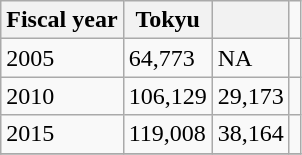<table class="wikitable">
<tr>
<th>Fiscal year</th>
<th>Tokyu</th>
<th></th>
</tr>
<tr>
<td>2005</td>
<td>64,773</td>
<td>NA</td>
<td></td>
</tr>
<tr>
<td>2010</td>
<td>106,129</td>
<td>29,173</td>
<td></td>
</tr>
<tr>
<td>2015</td>
<td>119,008</td>
<td>38,164</td>
<td></td>
</tr>
<tr>
</tr>
</table>
